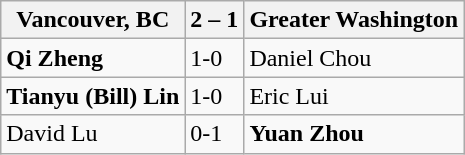<table class="wikitable">
<tr>
<th>Vancouver, BC</th>
<th>2 – 1</th>
<th>Greater Washington</th>
</tr>
<tr>
<td><strong>Qi Zheng</strong></td>
<td>1-0</td>
<td>Daniel Chou</td>
</tr>
<tr>
<td><strong>Tianyu (Bill) Lin</strong></td>
<td>1-0</td>
<td>Eric Lui</td>
</tr>
<tr>
<td>David Lu</td>
<td>0-1</td>
<td><strong>Yuan Zhou</strong></td>
</tr>
</table>
